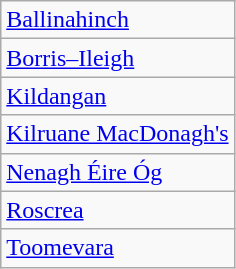<table class="wikitable">
<tr>
<td><a href='#'>Ballinahinch</a></td>
</tr>
<tr>
<td><a href='#'>Borris–Ileigh</a></td>
</tr>
<tr>
<td><a href='#'>Kildangan</a></td>
</tr>
<tr>
<td><a href='#'>Kilruane MacDonagh's</a></td>
</tr>
<tr>
<td><a href='#'>Nenagh Éire Óg</a></td>
</tr>
<tr>
<td><a href='#'>Roscrea</a></td>
</tr>
<tr>
<td><a href='#'>Toomevara</a></td>
</tr>
</table>
